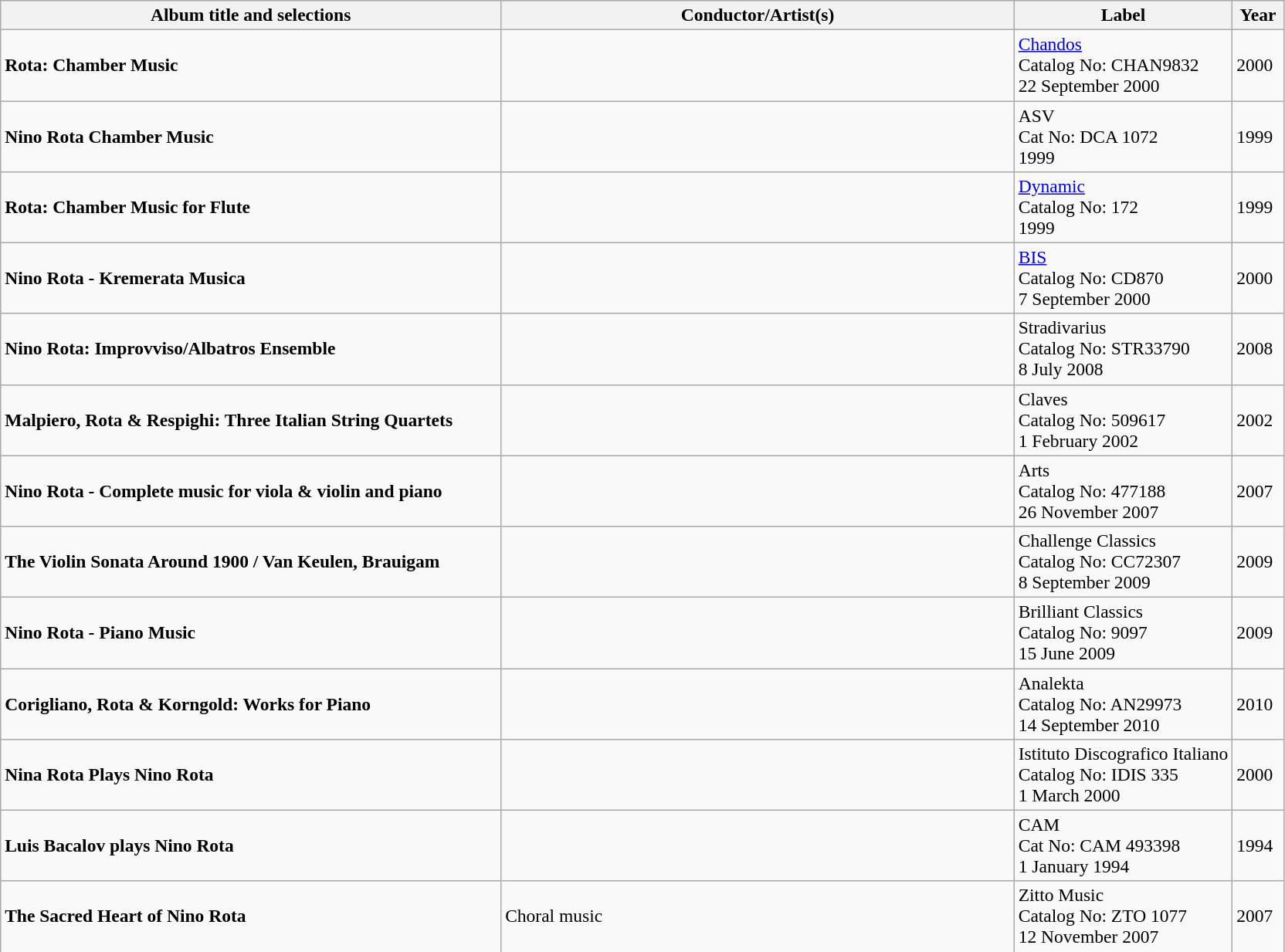<table class="wikitable sortable" style="font-size:98%;">
<tr>
<th style="width:39%;">Album title and selections</th>
<th style="width:40%;">Conductor/Artist(s)</th>
<th style="width:17%;">Label</th>
<th style="width:4%;">Year</th>
</tr>
<tr>
<td><strong>Rota: Chamber Music</strong><br></td>
<td></td>
<td><a href='#'>Chandos</a><br>Catalog No: CHAN9832<br>22 September 2000</td>
<td>2000</td>
</tr>
<tr>
<td><strong>Nino Rota Chamber Music</strong><br></td>
<td></td>
<td>ASV<br>Cat No: DCA 1072<br>1999</td>
<td>1999</td>
</tr>
<tr>
<td><strong>Rota: Chamber Music for Flute</strong><br></td>
<td></td>
<td><a href='#'>Dynamic</a><br>Catalog No: 172<br>1999</td>
<td>1999</td>
</tr>
<tr>
<td><strong>Nino Rota - Kremerata Musica</strong><br></td>
<td></td>
<td><a href='#'>BIS</a><br>Catalog No: CD870<br>7 September 2000</td>
<td>2000</td>
</tr>
<tr>
<td><strong>Nino Rota: Improvviso/Albatros Ensemble</strong><br></td>
<td></td>
<td>Stradivarius<br>Catalog No: STR33790<br>8 July 2008</td>
<td>2008</td>
</tr>
<tr>
<td><strong>Malpiero, Rota & Respighi: Three Italian String Quartets</strong><br></td>
<td></td>
<td>Claves<br>Catalog No: 509617<br>1 February 2002</td>
<td>2002</td>
</tr>
<tr>
<td><strong>Nino Rota - Complete music for viola & violin and piano</strong><br></td>
<td></td>
<td>Arts<br>Catalog No: 477188<br>26 November 2007</td>
<td>2007</td>
</tr>
<tr>
<td><strong>The Violin Sonata Around 1900 / Van Keulen, Brauigam</strong><br></td>
<td></td>
<td>Challenge Classics<br>Catalog No: CC72307<br>8 September 2009</td>
<td>2009</td>
</tr>
<tr>
<td><strong>Nino Rota - Piano Music</strong><br></td>
<td></td>
<td>Brilliant Classics<br>Catalog No: 9097<br>15 June 2009</td>
<td>2009</td>
</tr>
<tr>
<td><strong>Corigliano, Rota & Korngold: Works for Piano</strong><br></td>
<td></td>
<td>Analekta<br>Catalog No: AN29973<br>14 September 2010</td>
<td>2010</td>
</tr>
<tr>
<td><strong>Nina Rota Plays Nino Rota</strong><br></td>
<td></td>
<td>Istituto Discografico Italiano<br>Catalog No: IDIS 335<br>1 March 2000</td>
<td>2000</td>
</tr>
<tr>
<td><strong>Luis Bacalov plays Nino Rota</strong><br></td>
<td></td>
<td>CAM<br>Cat No: CAM 493398<br>1 January 1994</td>
<td>1994</td>
</tr>
<tr>
<td><strong>The Sacred Heart of Nino Rota</strong><br></td>
<td>Choral music<br></td>
<td>Zitto Music<br>Catalog No: ZTO 1077<br>12 November 2007</td>
<td>2007</td>
</tr>
<tr>
</tr>
</table>
